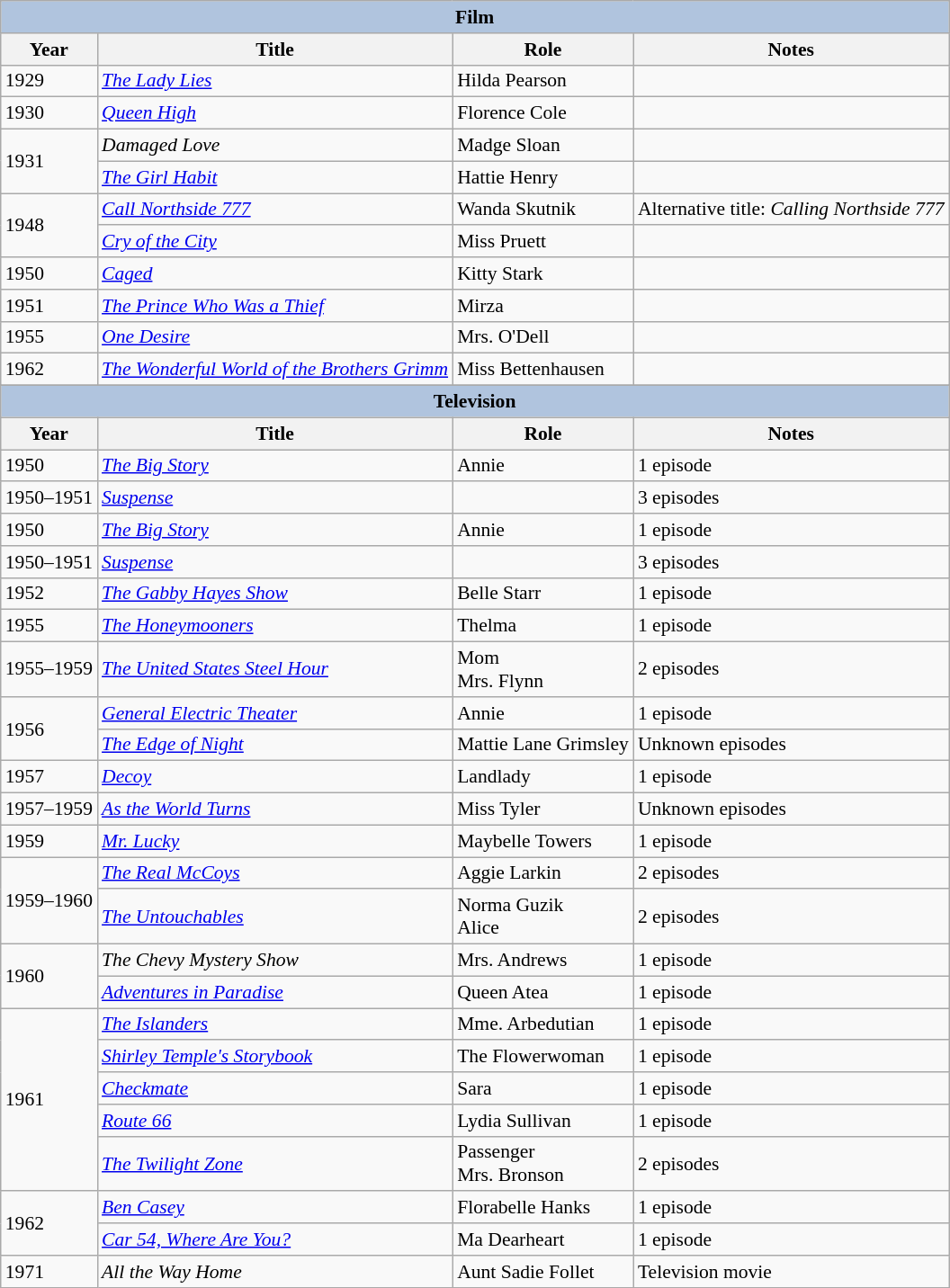<table class="wikitable" style="font-size: 90%;">
<tr>
<th colspan="4" style="background: LightSteelBlue;">Film</th>
</tr>
<tr>
<th>Year</th>
<th>Title</th>
<th>Role</th>
<th>Notes</th>
</tr>
<tr>
<td>1929</td>
<td><em><a href='#'>The Lady Lies</a></em></td>
<td>Hilda Pearson</td>
<td></td>
</tr>
<tr>
<td>1930</td>
<td><em><a href='#'>Queen High</a></em></td>
<td>Florence Cole</td>
<td></td>
</tr>
<tr>
<td rowspan=2>1931</td>
<td><em>Damaged Love</em></td>
<td>Madge Sloan</td>
<td></td>
</tr>
<tr>
<td><em><a href='#'>The Girl Habit</a></em></td>
<td>Hattie Henry</td>
<td></td>
</tr>
<tr>
<td rowspan=2>1948</td>
<td><em><a href='#'>Call Northside 777</a></em></td>
<td>Wanda Skutnik</td>
<td>Alternative title: <em>Calling Northside 777</em></td>
</tr>
<tr>
<td><em><a href='#'>Cry of the City</a></em></td>
<td>Miss Pruett</td>
<td></td>
</tr>
<tr>
<td>1950</td>
<td><em><a href='#'>Caged</a></em></td>
<td>Kitty Stark</td>
<td></td>
</tr>
<tr>
<td>1951</td>
<td><em><a href='#'>The Prince Who Was a Thief</a></em></td>
<td>Mirza</td>
<td></td>
</tr>
<tr>
<td>1955</td>
<td><em><a href='#'>One Desire</a></em></td>
<td>Mrs. O'Dell</td>
<td></td>
</tr>
<tr>
<td>1962</td>
<td><em><a href='#'>The Wonderful World of the Brothers Grimm</a></em></td>
<td>Miss Bettenhausen</td>
<td></td>
</tr>
<tr>
</tr>
<tr>
<th colspan="4" style="background: LightSteelBlue;">Television</th>
</tr>
<tr>
<th>Year</th>
<th>Title</th>
<th>Role</th>
<th>Notes</th>
</tr>
<tr>
<td>1950</td>
<td><em><a href='#'>The Big Story</a></em></td>
<td>Annie</td>
<td>1 episode</td>
</tr>
<tr>
<td>1950–1951</td>
<td><em><a href='#'>Suspense</a></em></td>
<td></td>
<td>3 episodes</td>
</tr>
<tr>
<td>1950</td>
<td><em><a href='#'>The Big Story</a></em></td>
<td>Annie</td>
<td>1 episode</td>
</tr>
<tr>
<td>1950–1951</td>
<td><em><a href='#'>Suspense</a></em></td>
<td></td>
<td>3 episodes</td>
</tr>
<tr>
<td>1952</td>
<td><em><a href='#'>The Gabby Hayes Show</a></em></td>
<td>Belle Starr</td>
<td>1 episode</td>
</tr>
<tr>
<td>1955</td>
<td><em><a href='#'>The Honeymooners</a></em></td>
<td>Thelma</td>
<td>1 episode</td>
</tr>
<tr>
<td>1955–1959</td>
<td><em><a href='#'>The United States Steel Hour</a></em></td>
<td>Mom<br>Mrs. Flynn</td>
<td>2 episodes</td>
</tr>
<tr>
<td rowspan=2>1956</td>
<td><em><a href='#'>General Electric Theater</a></em></td>
<td>Annie</td>
<td>1 episode</td>
</tr>
<tr>
<td><em><a href='#'>The Edge of Night</a></em></td>
<td>Mattie Lane Grimsley</td>
<td>Unknown episodes</td>
</tr>
<tr>
<td>1957</td>
<td><em><a href='#'>Decoy</a></em></td>
<td>Landlady</td>
<td>1 episode</td>
</tr>
<tr>
<td>1957–1959</td>
<td><em><a href='#'>As the World Turns</a></em></td>
<td>Miss Tyler</td>
<td>Unknown episodes</td>
</tr>
<tr>
<td>1959</td>
<td><em><a href='#'>Mr. Lucky</a></em></td>
<td>Maybelle Towers</td>
<td>1 episode</td>
</tr>
<tr>
<td rowspan=2>1959–1960</td>
<td><em><a href='#'>The Real McCoys</a></em></td>
<td>Aggie Larkin</td>
<td>2 episodes</td>
</tr>
<tr>
<td><em><a href='#'>The Untouchables</a></em></td>
<td>Norma Guzik<br>Alice</td>
<td>2 episodes</td>
</tr>
<tr>
<td rowspan=2>1960</td>
<td><em>The Chevy Mystery Show</em></td>
<td>Mrs. Andrews</td>
<td>1 episode</td>
</tr>
<tr>
<td><em><a href='#'>Adventures in Paradise</a></em></td>
<td>Queen Atea</td>
<td>1 episode</td>
</tr>
<tr>
<td rowspan=5>1961</td>
<td><em><a href='#'>The Islanders</a></em></td>
<td>Mme. Arbedutian</td>
<td>1 episode</td>
</tr>
<tr>
<td><em><a href='#'>Shirley Temple's Storybook</a></em></td>
<td>The Flowerwoman</td>
<td>1 episode</td>
</tr>
<tr>
<td><em><a href='#'>Checkmate</a></em></td>
<td>Sara</td>
<td>1 episode</td>
</tr>
<tr>
<td><em><a href='#'>Route 66</a></em></td>
<td>Lydia Sullivan</td>
<td>1 episode</td>
</tr>
<tr>
<td><em><a href='#'>The Twilight Zone</a></em></td>
<td>Passenger<br>Mrs. Bronson</td>
<td>2 episodes</td>
</tr>
<tr>
<td rowspan=2>1962</td>
<td><em><a href='#'>Ben Casey</a></em></td>
<td>Florabelle Hanks</td>
<td>1 episode</td>
</tr>
<tr>
<td><em><a href='#'>Car 54, Where Are You?</a></em></td>
<td>Ma Dearheart</td>
<td>1 episode</td>
</tr>
<tr>
<td>1971</td>
<td><em>All the Way Home</em></td>
<td>Aunt Sadie Follet</td>
<td>Television movie</td>
</tr>
</table>
